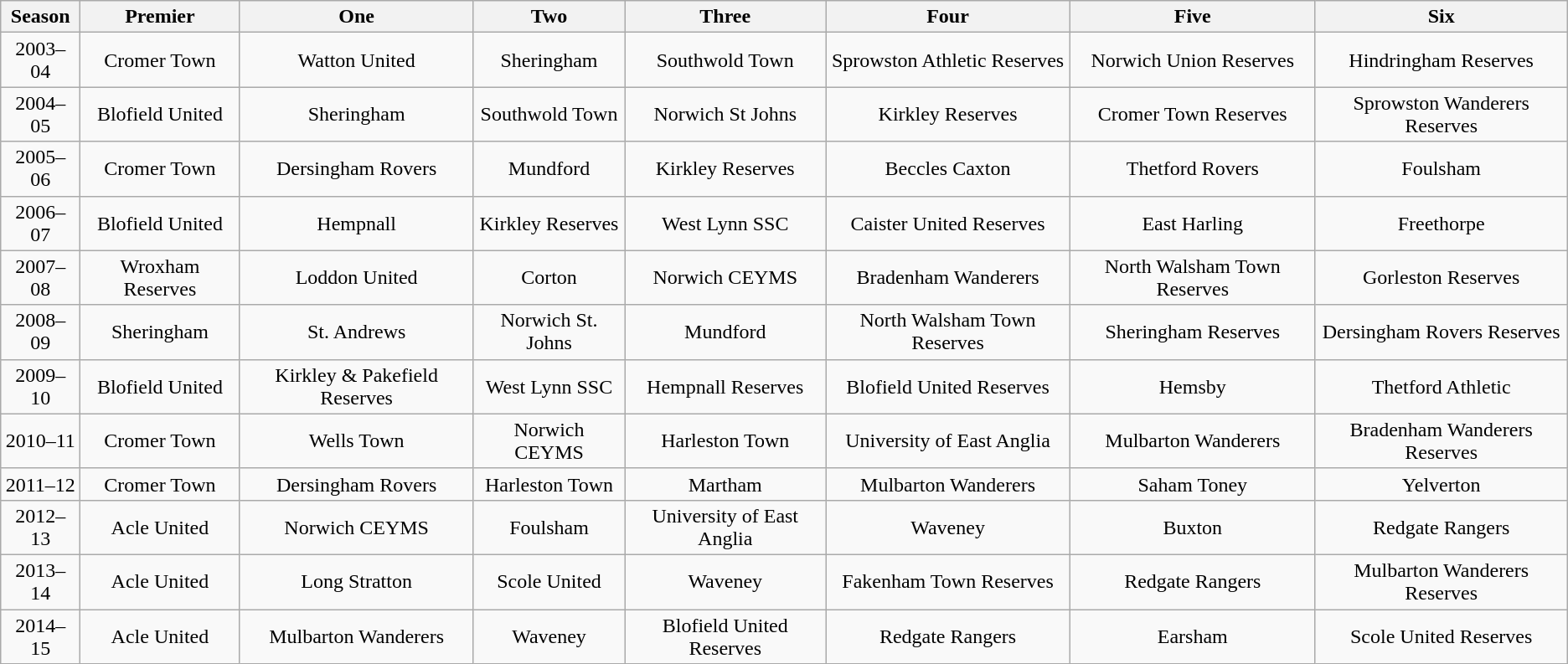<table class="wikitable" style="text-align: center">
<tr>
<th> Season </th>
<th>Premier</th>
<th>One</th>
<th>Two</th>
<th>Three</th>
<th>Four</th>
<th>Five</th>
<th>Six</th>
</tr>
<tr>
<td>2003–04</td>
<td>Cromer Town</td>
<td>Watton United</td>
<td>Sheringham</td>
<td>Southwold Town</td>
<td>Sprowston Athletic Reserves</td>
<td>Norwich Union Reserves</td>
<td>Hindringham Reserves</td>
</tr>
<tr>
<td>2004–05</td>
<td>Blofield United</td>
<td>Sheringham</td>
<td>Southwold Town</td>
<td>Norwich St Johns</td>
<td>Kirkley Reserves</td>
<td>Cromer Town Reserves</td>
<td>Sprowston Wanderers Reserves</td>
</tr>
<tr>
<td>2005–06</td>
<td>Cromer Town</td>
<td>Dersingham Rovers</td>
<td>Mundford</td>
<td>Kirkley Reserves</td>
<td>Beccles Caxton</td>
<td>Thetford Rovers</td>
<td>Foulsham</td>
</tr>
<tr>
<td>2006–07</td>
<td>Blofield United</td>
<td>Hempnall</td>
<td>Kirkley Reserves</td>
<td>West Lynn SSC</td>
<td>Caister United Reserves</td>
<td>East Harling</td>
<td>Freethorpe</td>
</tr>
<tr>
<td>2007–08</td>
<td>Wroxham Reserves</td>
<td>Loddon United</td>
<td>Corton</td>
<td>Norwich CEYMS</td>
<td>Bradenham Wanderers</td>
<td>North Walsham Town Reserves</td>
<td>Gorleston Reserves</td>
</tr>
<tr>
<td>2008–09</td>
<td>Sheringham</td>
<td>St. Andrews</td>
<td>Norwich St. Johns</td>
<td>Mundford</td>
<td>North Walsham Town Reserves</td>
<td>Sheringham Reserves</td>
<td>Dersingham Rovers Reserves</td>
</tr>
<tr>
<td>2009–10</td>
<td>Blofield United</td>
<td>Kirkley & Pakefield Reserves</td>
<td>West Lynn SSC</td>
<td>Hempnall Reserves</td>
<td>Blofield United Reserves</td>
<td>Hemsby</td>
<td>Thetford Athletic</td>
</tr>
<tr>
<td>2010–11</td>
<td>Cromer Town</td>
<td>Wells Town</td>
<td>Norwich CEYMS</td>
<td>Harleston Town</td>
<td>University of East Anglia</td>
<td>Mulbarton Wanderers</td>
<td>Bradenham Wanderers Reserves</td>
</tr>
<tr>
<td>2011–12</td>
<td>Cromer Town</td>
<td>Dersingham Rovers</td>
<td>Harleston Town</td>
<td>Martham</td>
<td>Mulbarton Wanderers</td>
<td>Saham Toney</td>
<td>Yelverton</td>
</tr>
<tr>
<td>2012–13</td>
<td>Acle United</td>
<td>Norwich CEYMS</td>
<td>Foulsham</td>
<td>University of East Anglia</td>
<td>Waveney</td>
<td>Buxton</td>
<td>Redgate Rangers</td>
</tr>
<tr>
<td>2013–14</td>
<td>Acle United</td>
<td>Long Stratton</td>
<td>Scole United</td>
<td>Waveney</td>
<td>Fakenham Town Reserves</td>
<td>Redgate Rangers</td>
<td>Mulbarton Wanderers Reserves</td>
</tr>
<tr>
<td>2014–15</td>
<td>Acle United</td>
<td>Mulbarton Wanderers</td>
<td>Waveney</td>
<td>Blofield United Reserves</td>
<td>Redgate Rangers</td>
<td>Earsham</td>
<td>Scole United Reserves</td>
</tr>
</table>
